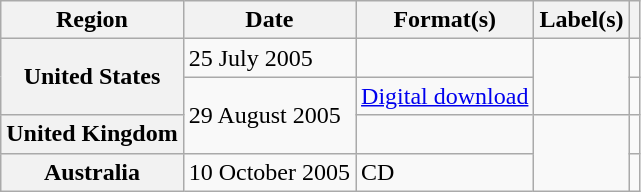<table class="wikitable plainrowheaders">
<tr>
<th scope="col">Region</th>
<th scope="col">Date</th>
<th scope="col">Format(s)</th>
<th scope="col">Label(s)</th>
<th scope="col"></th>
</tr>
<tr>
<th scope="row" rowspan="2">United States</th>
<td>25 July 2005</td>
<td></td>
<td rowspan="2"></td>
<td align="center"></td>
</tr>
<tr>
<td rowspan="2">29 August 2005</td>
<td><a href='#'>Digital download</a></td>
<td align="center"></td>
</tr>
<tr>
<th scope="row">United Kingdom</th>
<td></td>
<td rowspan="2"></td>
<td align="center"></td>
</tr>
<tr>
<th scope="row">Australia</th>
<td>10 October 2005</td>
<td>CD</td>
<td align="center"></td>
</tr>
</table>
